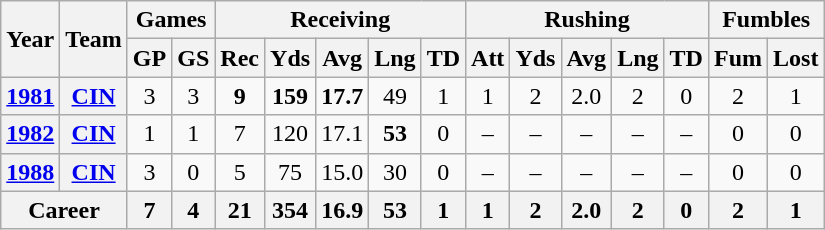<table class="wikitable" style="text-align:center;">
<tr>
<th rowspan="2">Year</th>
<th rowspan="2">Team</th>
<th colspan="2">Games</th>
<th colspan="5">Receiving</th>
<th colspan="5">Rushing</th>
<th colspan="2">Fumbles</th>
</tr>
<tr>
<th>GP</th>
<th>GS</th>
<th>Rec</th>
<th>Yds</th>
<th>Avg</th>
<th>Lng</th>
<th>TD</th>
<th>Att</th>
<th>Yds</th>
<th>Avg</th>
<th>Lng</th>
<th>TD</th>
<th>Fum</th>
<th>Lost</th>
</tr>
<tr>
<th><a href='#'>1981</a></th>
<th><a href='#'>CIN</a></th>
<td>3</td>
<td>3</td>
<td><strong>9</strong></td>
<td><strong>159</strong></td>
<td><strong>17.7</strong></td>
<td>49</td>
<td>1</td>
<td>1</td>
<td>2</td>
<td>2.0</td>
<td>2</td>
<td>0</td>
<td>2</td>
<td>1</td>
</tr>
<tr>
<th><a href='#'>1982</a></th>
<th><a href='#'>CIN</a></th>
<td>1</td>
<td>1</td>
<td>7</td>
<td>120</td>
<td>17.1</td>
<td><strong>53</strong></td>
<td>0</td>
<td>–</td>
<td>–</td>
<td>–</td>
<td>–</td>
<td>–</td>
<td>0</td>
<td>0</td>
</tr>
<tr>
<th><a href='#'>1988</a></th>
<th><a href='#'>CIN</a></th>
<td>3</td>
<td>0</td>
<td>5</td>
<td>75</td>
<td>15.0</td>
<td>30</td>
<td>0</td>
<td>–</td>
<td>–</td>
<td>–</td>
<td>–</td>
<td>–</td>
<td>0</td>
<td>0</td>
</tr>
<tr>
<th colspan="2">Career</th>
<th>7</th>
<th>4</th>
<th>21</th>
<th>354</th>
<th>16.9</th>
<th>53</th>
<th>1</th>
<th>1</th>
<th>2</th>
<th>2.0</th>
<th>2</th>
<th>0</th>
<th>2</th>
<th>1</th>
</tr>
</table>
